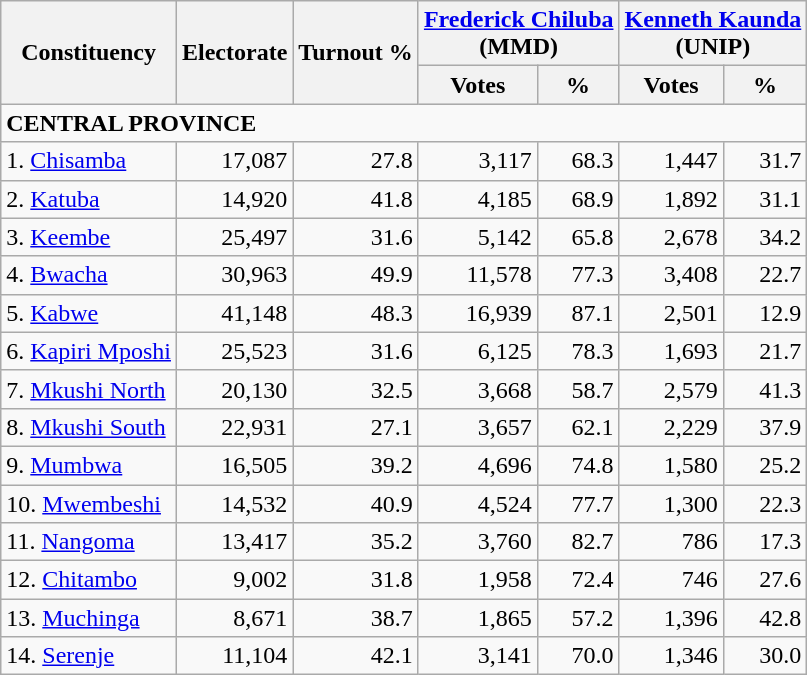<table class=wikitable style=text-align:right>
<tr>
<th rowspan=2>Constituency</th>
<th rowspan=2>Electorate</th>
<th rowspan=2>Turnout %</th>
<th colspan=2><a href='#'>Frederick Chiluba</a> <br> (MMD)</th>
<th colspan=2><a href='#'>Kenneth Kaunda</a> <br> (UNIP)</th>
</tr>
<tr bgcolor="CCCCCC">
<th>Votes</th>
<th>%</th>
<th>Votes</th>
<th>%</th>
</tr>
<tr>
<td colspan=7 align=left><strong>CENTRAL PROVINCE</strong></td>
</tr>
<tr>
<td align=left>1. <a href='#'>Chisamba</a></td>
<td>17,087</td>
<td>27.8</td>
<td>3,117</td>
<td>68.3</td>
<td>1,447</td>
<td>31.7</td>
</tr>
<tr>
<td align=left>2. <a href='#'>Katuba</a></td>
<td>14,920</td>
<td>41.8</td>
<td>4,185</td>
<td>68.9</td>
<td>1,892</td>
<td>31.1</td>
</tr>
<tr>
<td align=left>3. <a href='#'>Keembe</a></td>
<td>25,497</td>
<td>31.6</td>
<td>5,142</td>
<td>65.8</td>
<td>2,678</td>
<td>34.2</td>
</tr>
<tr>
<td align=left>4. <a href='#'>Bwacha</a></td>
<td>30,963</td>
<td>49.9</td>
<td>11,578</td>
<td>77.3</td>
<td>3,408</td>
<td>22.7</td>
</tr>
<tr>
<td align=left>5. <a href='#'>Kabwe</a></td>
<td>41,148</td>
<td>48.3</td>
<td>16,939</td>
<td>87.1</td>
<td>2,501</td>
<td>12.9</td>
</tr>
<tr>
<td align=left>6. <a href='#'>Kapiri Mposhi</a></td>
<td>25,523</td>
<td>31.6</td>
<td>6,125</td>
<td>78.3</td>
<td>1,693</td>
<td>21.7</td>
</tr>
<tr>
<td align=left>7. <a href='#'>Mkushi North</a></td>
<td>20,130</td>
<td>32.5</td>
<td>3,668</td>
<td>58.7</td>
<td>2,579</td>
<td>41.3</td>
</tr>
<tr>
<td align=left>8. <a href='#'>Mkushi South</a></td>
<td>22,931</td>
<td>27.1</td>
<td>3,657</td>
<td>62.1</td>
<td>2,229</td>
<td>37.9</td>
</tr>
<tr>
<td align=left>9. <a href='#'>Mumbwa</a></td>
<td>16,505</td>
<td>39.2</td>
<td>4,696</td>
<td>74.8</td>
<td>1,580</td>
<td>25.2</td>
</tr>
<tr>
<td align=left>10. <a href='#'>Mwembeshi</a></td>
<td>14,532</td>
<td>40.9</td>
<td>4,524</td>
<td>77.7</td>
<td>1,300</td>
<td>22.3</td>
</tr>
<tr>
<td align=left>11. <a href='#'>Nangoma</a></td>
<td>13,417</td>
<td>35.2</td>
<td>3,760</td>
<td>82.7</td>
<td>786</td>
<td>17.3</td>
</tr>
<tr>
<td align=left>12. <a href='#'>Chitambo</a></td>
<td>9,002</td>
<td>31.8</td>
<td>1,958</td>
<td>72.4</td>
<td>746</td>
<td>27.6</td>
</tr>
<tr>
<td align=left>13. <a href='#'>Muchinga</a></td>
<td>8,671</td>
<td>38.7</td>
<td>1,865</td>
<td>57.2</td>
<td>1,396</td>
<td>42.8</td>
</tr>
<tr>
<td align=left>14. <a href='#'>Serenje</a></td>
<td>11,104</td>
<td>42.1</td>
<td>3,141</td>
<td>70.0</td>
<td>1,346</td>
<td>30.0</td>
</tr>
</table>
